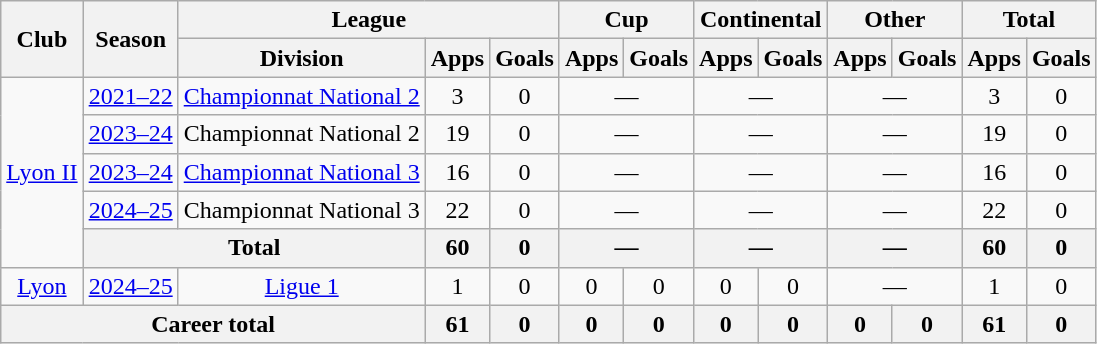<table class="wikitable" style="text-align:center">
<tr>
<th rowspan="2">Club</th>
<th rowspan="2">Season</th>
<th colspan="3">League</th>
<th colspan="2">Cup</th>
<th colspan="2">Continental</th>
<th colspan="2">Other</th>
<th colspan="2">Total</th>
</tr>
<tr>
<th>Division</th>
<th>Apps</th>
<th>Goals</th>
<th>Apps</th>
<th>Goals</th>
<th>Apps</th>
<th>Goals</th>
<th>Apps</th>
<th>Goals</th>
<th>Apps</th>
<th>Goals</th>
</tr>
<tr>
<td rowspan="5"><a href='#'>Lyon II</a></td>
<td><a href='#'>2021–22</a></td>
<td><a href='#'>Championnat National 2</a></td>
<td>3</td>
<td>0</td>
<td colspan="2">—</td>
<td colspan="2">—</td>
<td colspan="2">—</td>
<td>3</td>
<td>0</td>
</tr>
<tr>
<td><a href='#'>2023–24</a></td>
<td>Championnat National 2</td>
<td>19</td>
<td>0</td>
<td colspan="2">—</td>
<td colspan="2">—</td>
<td colspan="2">—</td>
<td>19</td>
<td>0</td>
</tr>
<tr>
<td><a href='#'>2023–24</a></td>
<td><a href='#'>Championnat National 3</a></td>
<td>16</td>
<td>0</td>
<td colspan="2">—</td>
<td colspan="2">—</td>
<td colspan="2">—</td>
<td>16</td>
<td>0</td>
</tr>
<tr>
<td><a href='#'>2024–25</a></td>
<td>Championnat National 3</td>
<td>22</td>
<td>0</td>
<td colspan="2">—</td>
<td colspan="2">—</td>
<td colspan="2">—</td>
<td>22</td>
<td>0</td>
</tr>
<tr>
<th colspan="2">Total</th>
<th>60</th>
<th>0</th>
<th colspan="2">—</th>
<th colspan="2">—</th>
<th colspan="2">—</th>
<th>60</th>
<th>0</th>
</tr>
<tr>
<td><a href='#'>Lyon</a></td>
<td><a href='#'>2024–25</a></td>
<td><a href='#'>Ligue 1</a></td>
<td>1</td>
<td>0</td>
<td>0</td>
<td>0</td>
<td>0</td>
<td>0</td>
<td colspan="2">—</td>
<td>1</td>
<td>0</td>
</tr>
<tr>
<th colspan="3">Career total</th>
<th>61</th>
<th>0</th>
<th>0</th>
<th>0</th>
<th>0</th>
<th>0</th>
<th>0</th>
<th>0</th>
<th>61</th>
<th>0</th>
</tr>
</table>
